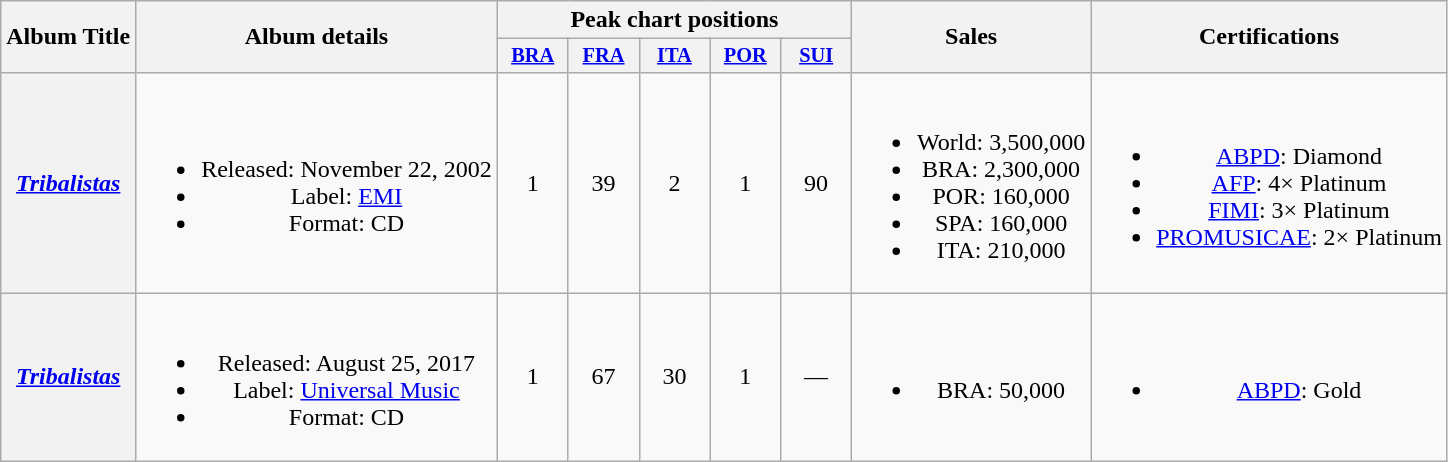<table class="wikitable plainrowheaders" style="text-align:center;" border="1">
<tr>
<th scope="col" rowspan="2">Album Title</th>
<th scope="col" rowspan="2">Album details</th>
<th scope="col" colspan="5">Peak chart positions</th>
<th scope="col" rowspan="2">Sales</th>
<th scope="col" rowspan="2">Certifications</th>
</tr>
<tr>
<th scope="col" style="width:3em;font-size:85%;"><a href='#'>BRA</a></th>
<th scope="col" style="width:3em;font-size:85%;"><a href='#'>FRA</a></th>
<th scope="col" style="width:3em;font-size:85%;"><a href='#'>ITA</a></th>
<th scope="col" style="width:3em;font-size:85%;"><a href='#'>POR</a></th>
<th scope="col" style="width:3em;font-size:85%;"><a href='#'>SUI</a></th>
</tr>
<tr>
<th scope="row"><em><a href='#'>Tribalistas</a></em></th>
<td><br><ul><li>Released:  November 22, 2002</li><li>Label: <a href='#'>EMI</a></li><li>Format: CD</li></ul></td>
<td>1</td>
<td>39</td>
<td>2</td>
<td>1</td>
<td>90</td>
<td><br><ul><li>World: 3,500,000</li><li>BRA: 2,300,000</li><li>POR: 160,000</li><li>SPA: 160,000</li><li>ITA: 210,000</li></ul></td>
<td><br><ul><li><a href='#'>ABPD</a>: Diamond</li><li><a href='#'>AFP</a>: 4× Platinum</li><li><a href='#'>FIMI</a>: 3× Platinum</li><li><a href='#'>PROMUSICAE</a>: 2× Platinum</li></ul></td>
</tr>
<tr>
<th scope="row"><em><a href='#'>Tribalistas</a></em></th>
<td><br><ul><li>Released:  August 25, 2017</li><li>Label: <a href='#'>Universal Music</a></li><li>Format: CD</li></ul></td>
<td>1</td>
<td>67</td>
<td>30</td>
<td>1</td>
<td>—</td>
<td><br><ul><li>BRA: 50,000</li></ul></td>
<td><br><ul><li><a href='#'>ABPD</a>: Gold</li></ul></td>
</tr>
</table>
